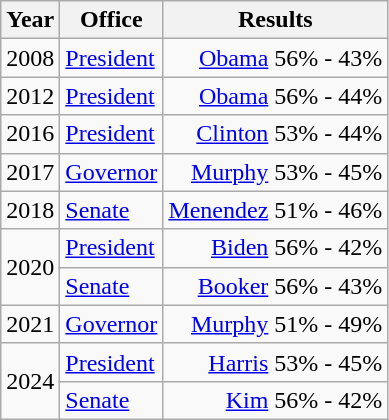<table class=wikitable>
<tr>
<th>Year</th>
<th>Office</th>
<th>Results</th>
</tr>
<tr>
<td>2008</td>
<td><a href='#'>President</a></td>
<td align="right" ><a href='#'>Obama</a> 56% - 43%</td>
</tr>
<tr>
<td>2012</td>
<td><a href='#'>President</a></td>
<td align="right" ><a href='#'>Obama</a> 56% - 44%</td>
</tr>
<tr>
<td>2016</td>
<td><a href='#'>President</a></td>
<td align="right" ><a href='#'>Clinton</a> 53% - 44%</td>
</tr>
<tr>
<td>2017</td>
<td><a href='#'>Governor</a></td>
<td align="right" ><a href='#'>Murphy</a> 53% - 45%</td>
</tr>
<tr>
<td>2018</td>
<td><a href='#'>Senate</a></td>
<td align="right" ><a href='#'>Menendez</a> 51% - 46%</td>
</tr>
<tr>
<td rowspan=2>2020</td>
<td><a href='#'>President</a></td>
<td align="right" ><a href='#'>Biden</a> 56% - 42%</td>
</tr>
<tr>
<td><a href='#'>Senate</a></td>
<td align="right" ><a href='#'>Booker</a> 56% - 43%</td>
</tr>
<tr>
<td>2021</td>
<td><a href='#'>Governor</a></td>
<td align="right" ><a href='#'>Murphy</a> 51% - 49%</td>
</tr>
<tr>
<td rowspan=2>2024</td>
<td><a href='#'>President</a></td>
<td align="right" ><a href='#'>Harris</a> 53% - 45%</td>
</tr>
<tr>
<td><a href='#'>Senate</a></td>
<td align="right" ><a href='#'>Kim</a> 56% - 42%</td>
</tr>
</table>
